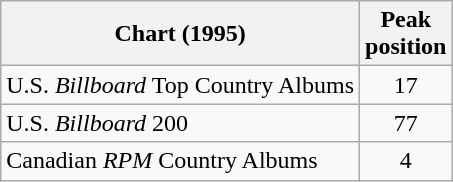<table class="wikitable">
<tr>
<th>Chart (1995)</th>
<th>Peak<br>position</th>
</tr>
<tr>
<td>U.S. <em>Billboard</em> Top Country Albums</td>
<td style="text-align:center;">17</td>
</tr>
<tr>
<td>U.S. <em>Billboard</em> 200</td>
<td style="text-align:center;">77</td>
</tr>
<tr>
<td>Canadian <em>RPM</em> Country Albums</td>
<td style="text-align:center;">4</td>
</tr>
</table>
